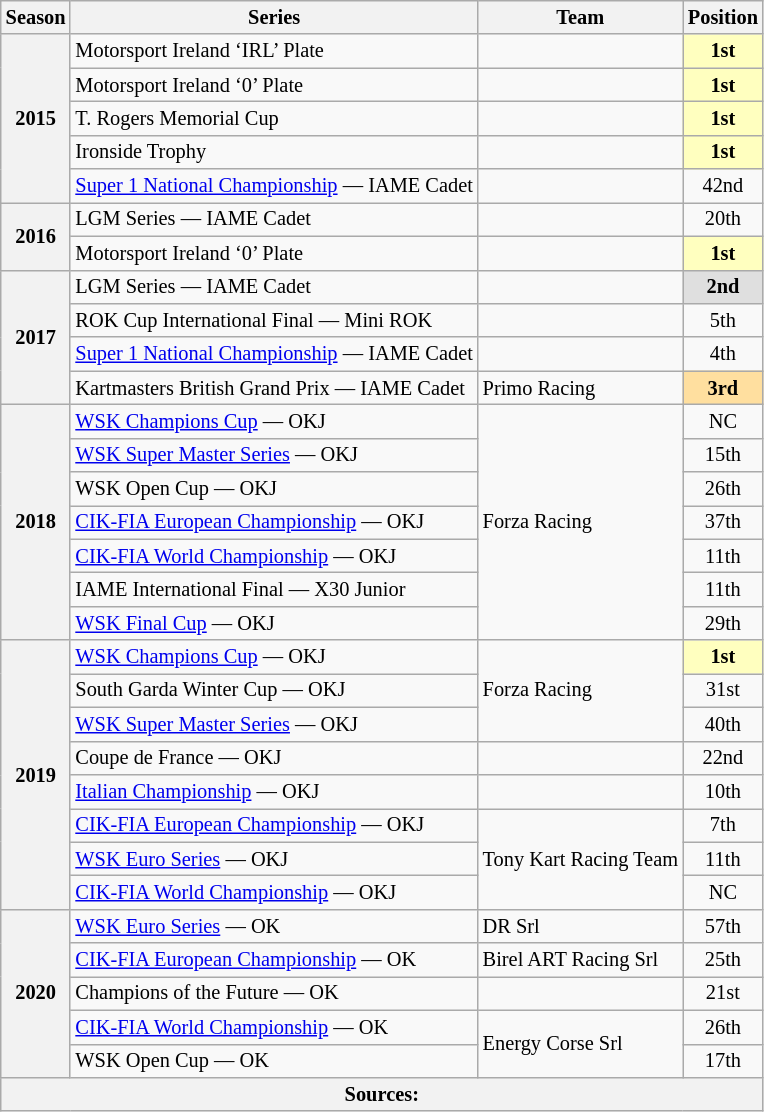<table class="wikitable" style="font-size: 85%; text-align:center">
<tr>
<th>Season</th>
<th>Series</th>
<th>Team</th>
<th>Position</th>
</tr>
<tr>
<th rowspan="5">2015</th>
<td align="left">Motorsport Ireland ‘IRL’ Plate</td>
<td align="left"></td>
<td style="background:#FFFFBF;"><strong>1st</strong></td>
</tr>
<tr>
<td align="left">Motorsport Ireland ‘0’ Plate</td>
<td align="left"></td>
<td style="background:#FFFFBF;"><strong>1st</strong></td>
</tr>
<tr>
<td align="left">T. Rogers Memorial Cup</td>
<td align="left"></td>
<td style="background:#FFFFBF;"><strong>1st</strong></td>
</tr>
<tr>
<td align="left">Ironside Trophy</td>
<td align="left"></td>
<td style="background:#FFFFBF;"><strong>1st</strong></td>
</tr>
<tr>
<td align="left"><a href='#'>Super 1 National Championship</a> — IAME Cadet</td>
<td align="left"></td>
<td>42nd</td>
</tr>
<tr>
<th rowspan="2">2016</th>
<td align="left">LGM Series — IAME Cadet</td>
<td align="left"></td>
<td>20th</td>
</tr>
<tr>
<td align="left">Motorsport Ireland ‘0’ Plate</td>
<td align="left"></td>
<td style="background:#FFFFBF;"><strong>1st</strong></td>
</tr>
<tr>
<th rowspan="4">2017</th>
<td align="left">LGM Series — IAME Cadet</td>
<td align="left"></td>
<td style="background:#DFDFDF;"><strong>2nd</strong></td>
</tr>
<tr>
<td align="left">ROK Cup International Final — Mini ROK</td>
<td align="left"></td>
<td>5th</td>
</tr>
<tr>
<td align="left"><a href='#'>Super 1 National Championship</a> — IAME Cadet</td>
<td align="left"></td>
<td>4th</td>
</tr>
<tr>
<td align="left">Kartmasters British Grand Prix — IAME Cadet</td>
<td align="left">Primo Racing</td>
<td style="background:#FFDF9F;"><strong>3rd</strong></td>
</tr>
<tr>
<th rowspan="7">2018</th>
<td align="left"><a href='#'>WSK Champions Cup</a> — OKJ</td>
<td rowspan="7"  align="left">Forza Racing</td>
<td>NC</td>
</tr>
<tr>
<td align="left"><a href='#'>WSK Super Master Series</a> — OKJ</td>
<td>15th</td>
</tr>
<tr>
<td align="left">WSK Open Cup — OKJ</td>
<td>26th</td>
</tr>
<tr>
<td align="left"><a href='#'>CIK-FIA European Championship</a> — OKJ</td>
<td>37th</td>
</tr>
<tr>
<td align="left"><a href='#'>CIK-FIA World Championship</a> — OKJ</td>
<td>11th</td>
</tr>
<tr>
<td align="left">IAME International Final — X30 Junior</td>
<td>11th</td>
</tr>
<tr>
<td align="left"><a href='#'>WSK Final Cup</a> — OKJ</td>
<td>29th</td>
</tr>
<tr>
<th rowspan="8">2019</th>
<td align="left"><a href='#'>WSK Champions Cup</a> — OKJ</td>
<td rowspan="3" align="left">Forza Racing</td>
<td style="background:#FFFFBF;"><strong>1st</strong></td>
</tr>
<tr>
<td align="left">South Garda Winter Cup — OKJ</td>
<td>31st</td>
</tr>
<tr>
<td align="left"><a href='#'>WSK Super Master Series</a> — OKJ</td>
<td>40th</td>
</tr>
<tr>
<td align="left">Coupe de France — OKJ</td>
<td align="left"></td>
<td>22nd</td>
</tr>
<tr>
<td align="left"><a href='#'>Italian Championship</a> — OKJ</td>
<td align="left"></td>
<td>10th</td>
</tr>
<tr>
<td align="left"><a href='#'>CIK-FIA European Championship</a> — OKJ</td>
<td rowspan="3" align="left">Tony Kart Racing Team</td>
<td>7th</td>
</tr>
<tr>
<td align="left"><a href='#'>WSK Euro Series</a> — OKJ</td>
<td>11th</td>
</tr>
<tr>
<td align="left"><a href='#'>CIK-FIA World Championship</a> — OKJ</td>
<td>NC</td>
</tr>
<tr>
<th rowspan="5">2020</th>
<td align="left"><a href='#'>WSK Euro Series</a> — OK</td>
<td align="left">DR Srl</td>
<td>57th</td>
</tr>
<tr>
<td align="left"><a href='#'>CIK-FIA European Championship</a> — OK</td>
<td align="left">Birel ART Racing Srl</td>
<td>25th</td>
</tr>
<tr>
<td align="left">Champions of the Future — OK</td>
<td align="left"></td>
<td>21st</td>
</tr>
<tr>
<td align="left"><a href='#'>CIK-FIA World Championship</a> — OK</td>
<td rowspan="2" align="left">Energy Corse Srl</td>
<td>26th</td>
</tr>
<tr>
<td align="left">WSK Open Cup — OK</td>
<td>17th</td>
</tr>
<tr>
<th colspan="4">Sources:</th>
</tr>
</table>
